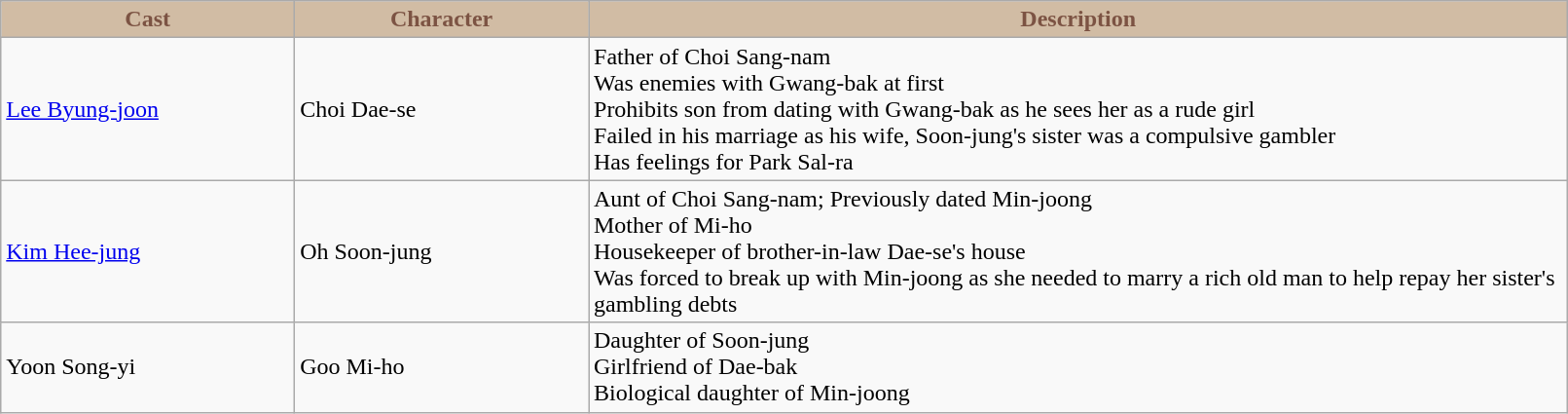<table class="wikitable" width="85%">
<tr style="background:#d1bca4; color:#7c5343" align=center>
<td style="width:12%"><strong>Cast</strong></td>
<td style="width:12%"><strong>Character</strong></td>
<td style="width:40%"><strong>Description </strong></td>
</tr>
<tr>
<td><a href='#'>Lee Byung-joon</a></td>
<td>Choi Dae-se</td>
<td>Father of Choi Sang-nam <br> Was enemies with Gwang-bak at first <br> Prohibits son from dating with Gwang-bak as he sees her as a rude girl <br> Failed in his marriage as his wife, Soon-jung's sister was a compulsive gambler <br> Has feelings for Park Sal-ra</td>
</tr>
<tr>
<td><a href='#'>Kim Hee-jung</a></td>
<td>Oh Soon-jung</td>
<td>Aunt of Choi Sang-nam; Previously dated Min-joong <br> Mother of Mi-ho <br> Housekeeper of brother-in-law Dae-se's house <br> Was forced to break up with Min-joong as she needed to marry a rich old man to help repay her sister's gambling debts</td>
</tr>
<tr>
<td>Yoon Song-yi</td>
<td>Goo Mi-ho</td>
<td>Daughter of Soon-jung <br> Girlfriend of Dae-bak <br> Biological daughter of Min-joong</td>
</tr>
</table>
